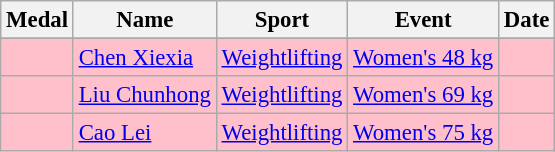<table class="wikitable sortable" style="font-size: 95%;">
<tr>
<th>Medal</th>
<th>Name</th>
<th>Sport</th>
<th>Event</th>
<th>Date</th>
</tr>
<tr bgcolor=pink>
</tr>
<tr bgcolor=pink>
<td></td>
<td><a href='#'>Chen Xiexia</a></td>
<td><a href='#'>Weightlifting</a></td>
<td><a href='#'>Women's 48 kg</a></td>
<td></td>
</tr>
<tr bgcolor=pink>
<td></td>
<td><a href='#'>Liu Chunhong</a></td>
<td><a href='#'>Weightlifting</a></td>
<td><a href='#'>Women's 69 kg</a></td>
<td></td>
</tr>
<tr bgcolor=pink>
<td></td>
<td><a href='#'>Cao Lei</a></td>
<td><a href='#'>Weightlifting</a></td>
<td><a href='#'>Women's 75 kg</a></td>
<td></td>
</tr>
</table>
